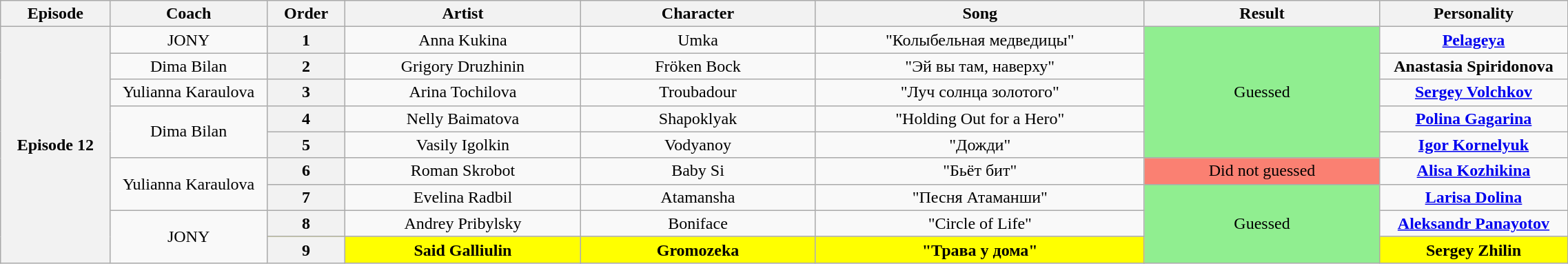<table class="wikitable" style="text-align:center; width:120%;">
<tr>
<th style="width:07%;">Episode</th>
<th style="width:10%;">Coach</th>
<th style="width:05%;">Order</th>
<th style="width:15%;">Artist</th>
<th style="width:15%;">Character</th>
<th style="width:21%;">Song</th>
<th style="width:15%;">Result</th>
<th style="width:15%;">Personality</th>
</tr>
<tr>
<th rowspan=10 scope="row">Episode 12 <br> </th>
<td>JONY</td>
<th>1</th>
<td>Anna Kukina</td>
<td>Umka</td>
<td>"Колыбельная медведицы"</td>
<td rowspan=5 style="background:lightgreen;">Guessed</td>
<td><strong><a href='#'>Pelageya</a></strong></td>
</tr>
<tr>
<td>Dima Bilan</td>
<th>2</th>
<td>Grigory Druzhinin</td>
<td>Fröken Bock</td>
<td>"Эй вы там, наверху"</td>
<td><strong> Anastasia Spiridonova</strong></td>
</tr>
<tr>
<td>Yulianna Karaulova</td>
<th>3</th>
<td>Arina Tochilova</td>
<td>Troubadour</td>
<td>"Луч солнца золотого"</td>
<td><strong><a href='#'>Sergey Volchkov</a></strong></td>
</tr>
<tr>
<td rowspan=2>Dima Bilan</td>
<th>4</th>
<td>Nelly Baimatova</td>
<td>Shapoklyak</td>
<td>"Holding Out for a Hero"</td>
<td><strong><a href='#'>Polina Gagarina</a></strong></td>
</tr>
<tr>
<th>5</th>
<td>Vasily Igolkin</td>
<td>Vodyanoy</td>
<td>"Дожди"</td>
<td><strong><a href='#'>Igor Kornelyuk</a></strong></td>
</tr>
<tr>
<td rowspan=2>Yulianna Karaulova</td>
<th>6</th>
<td>Roman Skrobot</td>
<td>Baby Si</td>
<td>"Бьёт бит"</td>
<td style="background:salmon;">Did not guessed</td>
<td><strong><a href='#'>Alisa Kozhikina</a></strong></td>
</tr>
<tr>
<th>7</th>
<td>Evelina Radbil</td>
<td>Atamansha</td>
<td>"Песня Атаманши"</td>
<td rowspan=3 style="background:lightgreen;">Guessed</td>
<td><strong><a href='#'>Larisa Dolina</a></strong></td>
</tr>
<tr>
<td rowspan=2>JONY</td>
<th>8</th>
<td>Andrey Pribylsky</td>
<td>Boniface</td>
<td>"Circle of Life"</td>
<td><strong><a href='#'>Aleksandr Panayotov</a></strong></td>
</tr>
<tr style=background:yellow;>
<th>9</th>
<td><strong>Said Galliulin</strong></td>
<td><strong>Gromozeka</strong></td>
<td><strong>"Трава у дома"</strong></td>
<td><strong>Sergey Zhilin</strong></td>
</tr>
</table>
